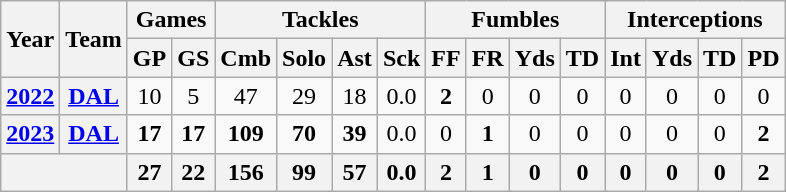<table class= "wikitable" style="text-align:center;">
<tr>
<th rowspan="2">Year</th>
<th rowspan="2">Team</th>
<th colspan="2">Games</th>
<th colspan="4">Tackles</th>
<th colspan="4">Fumbles</th>
<th colspan="4">Interceptions</th>
</tr>
<tr>
<th>GP</th>
<th>GS</th>
<th>Cmb</th>
<th>Solo</th>
<th>Ast</th>
<th>Sck</th>
<th>FF</th>
<th>FR</th>
<th>Yds</th>
<th>TD</th>
<th>Int</th>
<th>Yds</th>
<th>TD</th>
<th>PD</th>
</tr>
<tr>
<th><a href='#'>2022</a></th>
<th><a href='#'>DAL</a></th>
<td>10</td>
<td>5</td>
<td>47</td>
<td>29</td>
<td>18</td>
<td>0.0</td>
<td><strong>2</strong></td>
<td>0</td>
<td>0</td>
<td>0</td>
<td>0</td>
<td>0</td>
<td>0</td>
<td>0</td>
</tr>
<tr>
<th><a href='#'>2023</a></th>
<th><a href='#'>DAL</a></th>
<td><strong>17</strong></td>
<td><strong>17</strong></td>
<td><strong>109</strong></td>
<td><strong>70</strong></td>
<td><strong>39</strong></td>
<td>0.0</td>
<td>0</td>
<td><strong>1</strong></td>
<td>0</td>
<td>0</td>
<td>0</td>
<td>0</td>
<td>0</td>
<td><strong>2</strong></td>
</tr>
<tr>
<th colspan="2"></th>
<th>27</th>
<th>22</th>
<th>156</th>
<th>99</th>
<th>57</th>
<th>0.0</th>
<th>2</th>
<th>1</th>
<th>0</th>
<th>0</th>
<th>0</th>
<th>0</th>
<th>0</th>
<th>2</th>
</tr>
</table>
